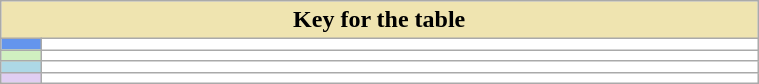<table class="wikitable" style="background-color:#FFFFFF;width:40%;">
<tr>
<th colspan="2" style="background-color:#EFE4B0;">Key for the table</th>
</tr>
<tr>
<td style="background-color:#6495ED;width:20px;"></td>
<td></td>
</tr>
<tr>
<td style="background-color:#D0F0C0;width:20px;"></td>
<td></td>
</tr>
<tr>
<td style="background-color:#ADD8E6;width:20px;"></td>
<td></td>
</tr>
<tr>
<td style="background-color:#e0cef2;width:20px;"></td>
<td></td>
</tr>
</table>
